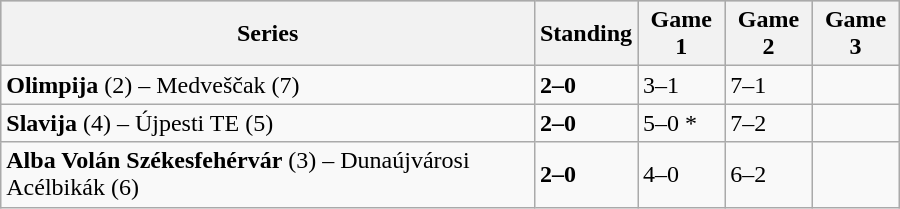<table class="wikitable" width="600px">
<tr style="background-color:#c0c0c0;">
<th>Series</th>
<th>Standing</th>
<th>Game 1</th>
<th>Game 2</th>
<th>Game 3</th>
</tr>
<tr>
<td><strong>Olimpija</strong> (2) – Medveščak (7)</td>
<td><strong>2–0</strong></td>
<td>3–1</td>
<td>7–1</td>
<td></td>
</tr>
<tr>
<td><strong>Slavija</strong> (4) – Újpesti TE (5)</td>
<td><strong>2–0</strong></td>
<td>5–0 *</td>
<td>7–2</td>
<td></td>
</tr>
<tr>
<td><strong>Alba Volán Székesfehérvár</strong> (3) – Dunaújvárosi Acélbikák (6)</td>
<td><strong>2–0</strong></td>
<td>4–0</td>
<td>6–2</td>
<td></td>
</tr>
</table>
